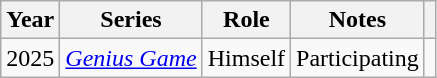<table class="wikitable">
<tr>
<th>Year</th>
<th>Series</th>
<th>Role</th>
<th>Notes</th>
<th class="unsupportable"></th>
</tr>
<tr>
<td rowspan="">2025</td>
<td><em><a href='#'>Genius Game</a></em></td>
<td>Himself</td>
<td>Participating</td>
<td></td>
</tr>
</table>
